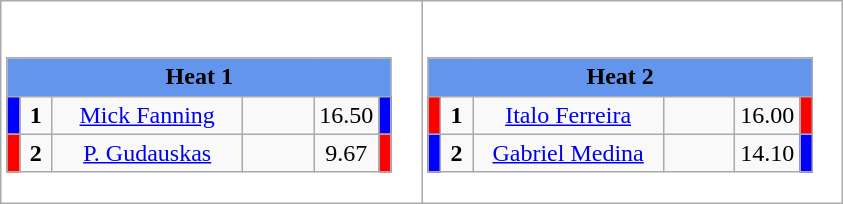<table class="wikitable" style="background:#fff;">
<tr>
<td><div><br><table class="wikitable">
<tr>
<td colspan="6"  style="text-align:center; background:#6495ed;"><strong>Heat 1</strong></td>
</tr>
<tr>
<td style="width:01px; background: #00f;"></td>
<td style="width:14px; text-align:center;"><strong>1</strong></td>
<td style="width:120px; text-align:center;"><a href='#'>Mick Fanning</a></td>
<td style="width:40px; text-align:center;"></td>
<td style="width:20px; text-align:center;">16.50</td>
<td style="width:01px; background: #00f;"></td>
</tr>
<tr>
<td style="width:01px; background: #f00;"></td>
<td style="width:14px; text-align:center;"><strong>2</strong></td>
<td style="width:120px; text-align:center;"><a href='#'>P. Gudauskas</a></td>
<td style="width:40px; text-align:center;"></td>
<td style="width:20px; text-align:center;">9.67</td>
<td style="width:01px; background: #f00;"></td>
</tr>
</table>
</div></td>
<td><div><br><table class="wikitable">
<tr>
<td colspan="6"  style="text-align:center; background:#6495ed;"><strong>Heat 2</strong></td>
</tr>
<tr>
<td style="width:01px; background: #f00;"></td>
<td style="width:14px; text-align:center;"><strong>1</strong></td>
<td style="width:120px; text-align:center;"><a href='#'>Italo Ferreira</a></td>
<td style="width:40px; text-align:center;"></td>
<td style="width:20px; text-align:center;">16.00</td>
<td style="width:01px; background: #f00;"></td>
</tr>
<tr>
<td style="width:01px; background: #00f;"></td>
<td style="width:14px; text-align:center;"><strong>2</strong></td>
<td style="width:120px; text-align:center;"><a href='#'>Gabriel Medina</a></td>
<td style="width:40px; text-align:center;"></td>
<td style="width:20px; text-align:center;">14.10</td>
<td style="width:01px; background: #00f;"></td>
</tr>
</table>
</div></td>
</tr>
</table>
